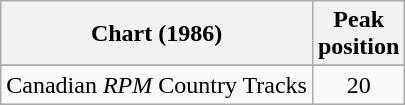<table class="wikitable sortable">
<tr>
<th align="left">Chart (1986)</th>
<th align="center">Peak<br>position</th>
</tr>
<tr>
</tr>
<tr>
<td align="left">Canadian <em>RPM</em> Country Tracks</td>
<td align="center">20</td>
</tr>
</table>
